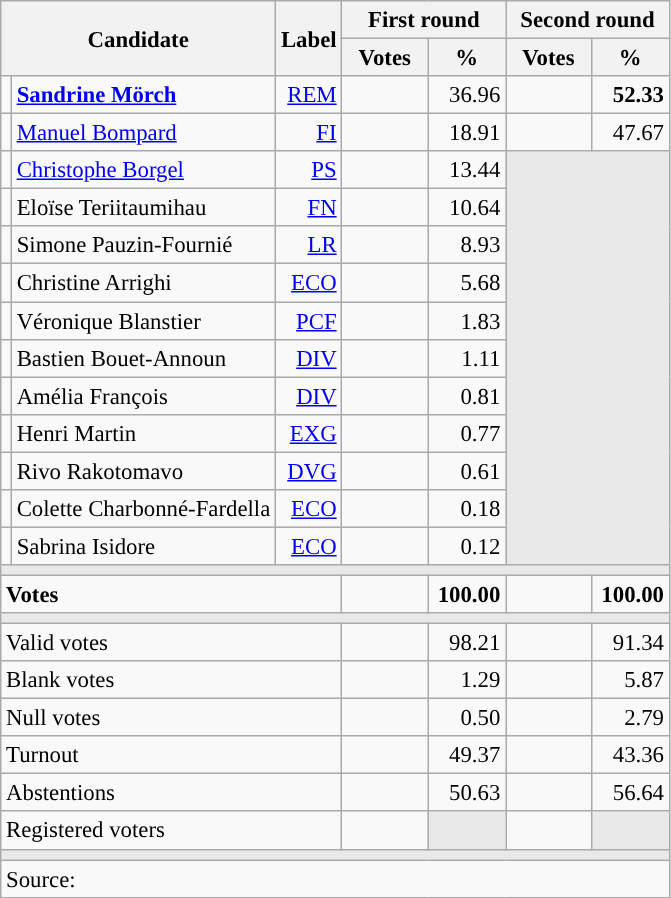<table class="wikitable" style="text-align:right;font-size:95%;">
<tr>
<th rowspan="2" colspan="2">Candidate</th>
<th rowspan="2">Label</th>
<th colspan="2">First round</th>
<th colspan="2">Second round</th>
</tr>
<tr>
<th style="width:50px;">Votes</th>
<th style="width:45px;">%</th>
<th style="width:50px;">Votes</th>
<th style="width:45px;">%</th>
</tr>
<tr>
<td style="color:inherit;background:"></td>
<td style="text-align:left;"><strong><a href='#'>Sandrine Mörch</a></strong></td>
<td><a href='#'>REM</a></td>
<td></td>
<td>36.96</td>
<td><strong></strong></td>
<td><strong>52.33</strong></td>
</tr>
<tr>
<td style="color:inherit;background:"></td>
<td style="text-align:left;"><a href='#'>Manuel Bompard</a></td>
<td><a href='#'>FI</a></td>
<td></td>
<td>18.91</td>
<td></td>
<td>47.67</td>
</tr>
<tr>
<td style="color:inherit;background:"></td>
<td style="text-align:left;"><a href='#'>Christophe Borgel</a></td>
<td><a href='#'>PS</a></td>
<td></td>
<td>13.44</td>
<td colspan="2" rowspan="11" style="background:#E9E9E9;"></td>
</tr>
<tr>
<td style="color:inherit;background:"></td>
<td style="text-align:left;">Eloïse Teriitaumihau</td>
<td><a href='#'>FN</a></td>
<td></td>
<td>10.64</td>
</tr>
<tr>
<td style="color:inherit;background:"></td>
<td style="text-align:left;">Simone Pauzin-Fournié</td>
<td><a href='#'>LR</a></td>
<td></td>
<td>8.93</td>
</tr>
<tr>
<td style="color:inherit;background:"></td>
<td style="text-align:left;">Christine Arrighi</td>
<td><a href='#'>ECO</a></td>
<td></td>
<td>5.68</td>
</tr>
<tr>
<td style="color:inherit;background:"></td>
<td style="text-align:left;">Véronique Blanstier</td>
<td><a href='#'>PCF</a></td>
<td></td>
<td>1.83</td>
</tr>
<tr>
<td style="color:inherit;background:"></td>
<td style="text-align:left;">Bastien Bouet-Announ</td>
<td><a href='#'>DIV</a></td>
<td></td>
<td>1.11</td>
</tr>
<tr>
<td style="color:inherit;background:"></td>
<td style="text-align:left;">Amélia François</td>
<td><a href='#'>DIV</a></td>
<td></td>
<td>0.81</td>
</tr>
<tr>
<td style="color:inherit;background:"></td>
<td style="text-align:left;">Henri Martin</td>
<td><a href='#'>EXG</a></td>
<td></td>
<td>0.77</td>
</tr>
<tr>
<td style="color:inherit;background:"></td>
<td style="text-align:left;">Rivo Rakotomavo</td>
<td><a href='#'>DVG</a></td>
<td></td>
<td>0.61</td>
</tr>
<tr>
<td style="color:inherit;background:"></td>
<td style="text-align:left;">Colette Charbonné-Fardella</td>
<td><a href='#'>ECO</a></td>
<td></td>
<td>0.18</td>
</tr>
<tr>
<td style="color:inherit;background:"></td>
<td style="text-align:left;">Sabrina Isidore</td>
<td><a href='#'>ECO</a></td>
<td></td>
<td>0.12</td>
</tr>
<tr>
<td colspan="7" style="background:#E9E9E9;"></td>
</tr>
<tr style="font-weight:bold;">
<td colspan="3" style="text-align:left;">Votes</td>
<td></td>
<td>100.00</td>
<td></td>
<td>100.00</td>
</tr>
<tr>
<td colspan="7" style="background:#E9E9E9;"></td>
</tr>
<tr>
<td colspan="3" style="text-align:left;">Valid votes</td>
<td></td>
<td>98.21</td>
<td></td>
<td>91.34</td>
</tr>
<tr>
<td colspan="3" style="text-align:left;">Blank votes</td>
<td></td>
<td>1.29</td>
<td></td>
<td>5.87</td>
</tr>
<tr>
<td colspan="3" style="text-align:left;">Null votes</td>
<td></td>
<td>0.50</td>
<td></td>
<td>2.79</td>
</tr>
<tr>
<td colspan="3" style="text-align:left;">Turnout</td>
<td></td>
<td>49.37</td>
<td></td>
<td>43.36</td>
</tr>
<tr>
<td colspan="3" style="text-align:left;">Abstentions</td>
<td></td>
<td>50.63</td>
<td></td>
<td>56.64</td>
</tr>
<tr>
<td colspan="3" style="text-align:left;">Registered voters</td>
<td></td>
<td style="color:inherit;background:#E9E9E9;"></td>
<td></td>
<td style="color:inherit;background:#E9E9E9;"></td>
</tr>
<tr>
<td colspan="7" style="background:#E9E9E9;"></td>
</tr>
<tr>
<td colspan="7" style="text-align:left;">Source: </td>
</tr>
</table>
